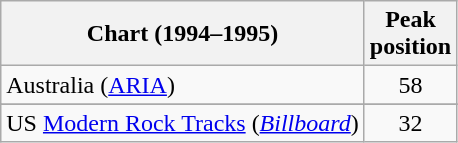<table class="wikitable sortable">
<tr>
<th>Chart (1994–1995)</th>
<th>Peak<br>position</th>
</tr>
<tr>
<td>Australia (<a href='#'>ARIA</a>)</td>
<td align="center">58</td>
</tr>
<tr>
</tr>
<tr>
<td>US <a href='#'>Modern Rock Tracks</a> (<em><a href='#'>Billboard</a></em>)</td>
<td align="center">32</td>
</tr>
</table>
